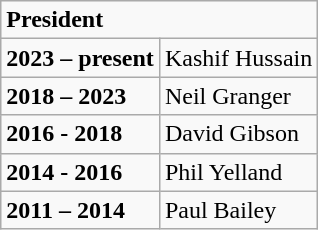<table class="wikitable">
<tr>
<td colspan="2"><strong>President</strong></td>
</tr>
<tr>
<td><strong>2023 – present</strong></td>
<td>Kashif Hussain</td>
</tr>
<tr>
<td><strong>2018 – 2023</strong></td>
<td>Neil Granger</td>
</tr>
<tr>
<td><strong>2016 - 2018</strong></td>
<td>David Gibson</td>
</tr>
<tr>
<td><strong>2014 - 2016</strong></td>
<td>Phil Yelland</td>
</tr>
<tr>
<td><strong>2011 – 2014</strong></td>
<td>Paul Bailey</td>
</tr>
</table>
